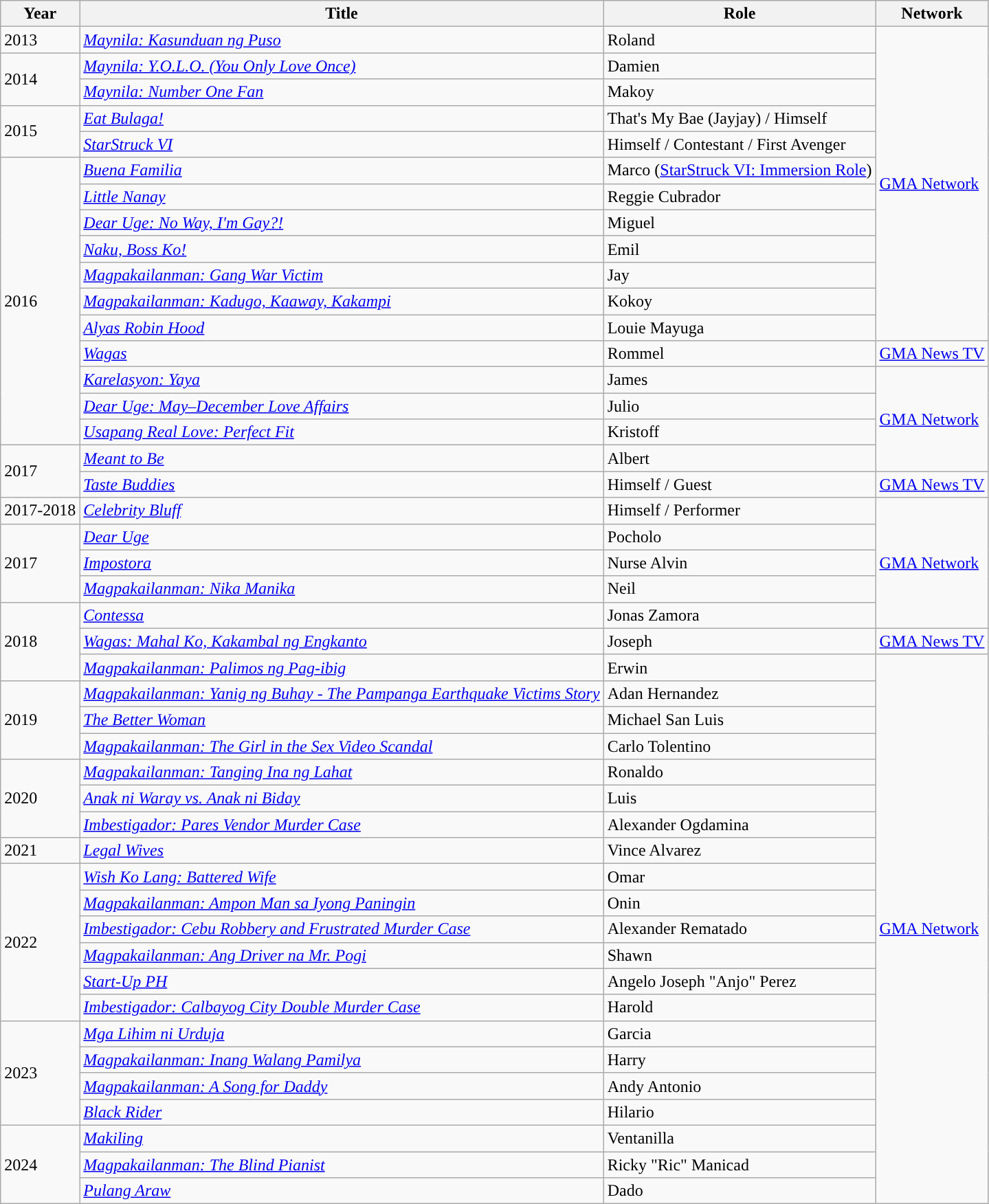<table class="wikitable" style="font-size:100%">
<tr>
<th>Year</th>
<th>Title</th>
<th>Role</th>
<th>Network</th>
</tr>
<tr>
<td>2013</td>
<td><em><a href='#'>Maynila: Kasunduan ng Puso</a></em></td>
<td>Roland</td>
<td rowspan="12"><a href='#'>GMA Network</a></td>
</tr>
<tr>
<td rowspan="2">2014</td>
<td><em><a href='#'>Maynila: Y.O.L.O. (You Only Love Once)</a></em></td>
<td>Damien</td>
</tr>
<tr>
<td><em><a href='#'>Maynila: Number One Fan</a></em></td>
<td>Makoy</td>
</tr>
<tr>
<td rowspan="2">2015</td>
<td><em><a href='#'>Eat Bulaga!</a></em></td>
<td>That's My Bae (Jayjay) / Himself</td>
</tr>
<tr>
<td><em><a href='#'>StarStruck VI</a></em></td>
<td>Himself / Contestant / First Avenger</td>
</tr>
<tr>
<td rowspan="11">2016</td>
<td><em><a href='#'>Buena Familia</a></em></td>
<td>Marco (<a href='#'>StarStruck VI: Immersion Role</a>)</td>
</tr>
<tr>
<td><em><a href='#'>Little Nanay</a></em></td>
<td>Reggie Cubrador</td>
</tr>
<tr>
<td><em><a href='#'>Dear Uge: No Way, I'm Gay?!</a></em></td>
<td>Miguel</td>
</tr>
<tr>
<td><em><a href='#'>Naku, Boss Ko!</a></em></td>
<td>Emil</td>
</tr>
<tr>
<td><em><a href='#'>Magpakailanman: Gang War Victim</a></em></td>
<td>Jay</td>
</tr>
<tr>
<td><em><a href='#'>Magpakailanman: Kadugo, Kaaway, Kakampi</a></em></td>
<td>Kokoy</td>
</tr>
<tr>
<td><em><a href='#'>Alyas Robin Hood</a></em></td>
<td>Louie Mayuga</td>
</tr>
<tr>
<td><em><a href='#'>Wagas</a></em></td>
<td>Rommel</td>
<td><a href='#'>GMA News TV</a></td>
</tr>
<tr>
<td><em><a href='#'>Karelasyon: Yaya</a></em></td>
<td>James</td>
<td rowspan="4"><a href='#'>GMA Network</a></td>
</tr>
<tr>
<td><em><a href='#'>Dear Uge: May–December Love Affairs</a></em></td>
<td>Julio</td>
</tr>
<tr>
<td><em><a href='#'>Usapang Real Love: Perfect Fit</a></em></td>
<td>Kristoff</td>
</tr>
<tr>
<td rowspan="2">2017</td>
<td><em><a href='#'>Meant to Be</a></em></td>
<td>Albert</td>
</tr>
<tr>
<td><em><a href='#'>Taste Buddies</a></em></td>
<td>Himself / Guest</td>
<td><a href='#'>GMA News TV</a></td>
</tr>
<tr>
<td>2017-2018</td>
<td><em><a href='#'>Celebrity Bluff</a></em></td>
<td>Himself / Performer</td>
<td rowspan="5"><a href='#'>GMA Network</a></td>
</tr>
<tr>
<td rowspan="3">2017</td>
<td><em><a href='#'>Dear Uge</a></em></td>
<td>Pocholo</td>
</tr>
<tr>
<td><em><a href='#'>Impostora</a></em></td>
<td>Nurse Alvin</td>
</tr>
<tr>
<td><em><a href='#'>Magpakailanman: Nika Manika</a></em></td>
<td>Neil</td>
</tr>
<tr>
<td rowspan="3">2018</td>
<td><em><a href='#'>Contessa</a></em></td>
<td>Jonas Zamora</td>
</tr>
<tr>
<td><em><a href='#'>Wagas: Mahal Ko, Kakambal ng Engkanto</a></em></td>
<td>Joseph</td>
<td><a href='#'>GMA News TV</a></td>
</tr>
<tr>
<td><em><a href='#'>Magpakailanman: Palimos ng Pag-ibig</a></em></td>
<td>Erwin</td>
<td rowspan="21"><a href='#'>GMA Network</a></td>
</tr>
<tr>
<td rowspan="3">2019</td>
<td><em><a href='#'>Magpakailanman: Yanig ng Buhay - The Pampanga Earthquake Victims Story</a></em></td>
<td>Adan Hernandez</td>
</tr>
<tr>
<td><em><a href='#'>The Better Woman</a></em></td>
<td>Michael San Luis</td>
</tr>
<tr>
<td><em><a href='#'>Magpakailanman: The Girl in the Sex Video Scandal</a></em></td>
<td>Carlo Tolentino</td>
</tr>
<tr>
<td rowspan="3">2020</td>
<td><em><a href='#'>Magpakailanman: Tanging Ina ng Lahat</a></em></td>
<td>Ronaldo</td>
</tr>
<tr>
<td><em><a href='#'>Anak ni Waray vs. Anak ni Biday</a></em></td>
<td>Luis</td>
</tr>
<tr>
<td><em><a href='#'>Imbestigador: Pares Vendor Murder Case</a> </em></td>
<td>Alexander Ogdamina</td>
</tr>
<tr>
<td>2021</td>
<td><em><a href='#'>Legal Wives</a></em></td>
<td>Vince Alvarez</td>
</tr>
<tr>
<td rowspan="6">2022</td>
<td><em><a href='#'>Wish Ko Lang: Battered Wife</a></em></td>
<td>Omar</td>
</tr>
<tr>
<td><em><a href='#'>Magpakailanman: Ampon Man sa Iyong Paningin</a></em></td>
<td>Onin</td>
</tr>
<tr>
<td><em><a href='#'>Imbestigador: Cebu Robbery and Frustrated Murder Case</a></em></td>
<td>Alexander Rematado</td>
</tr>
<tr>
<td><em><a href='#'>Magpakailanman: Ang Driver na Mr. Pogi</a></em></td>
<td>Shawn</td>
</tr>
<tr>
<td><em><a href='#'>Start-Up PH</a></em></td>
<td>Angelo Joseph "Anjo" Perez</td>
</tr>
<tr>
<td><em><a href='#'>Imbestigador: Calbayog City Double Murder Case</a></em></td>
<td>Harold</td>
</tr>
<tr>
<td rowspan="4">2023</td>
<td><em><a href='#'>Mga Lihim ni Urduja</a></em></td>
<td>Garcia</td>
</tr>
<tr>
<td><em><a href='#'>Magpakailanman: Inang Walang Pamilya</a></em></td>
<td>Harry</td>
</tr>
<tr>
<td><em><a href='#'>Magpakailanman: A Song for Daddy</a></em></td>
<td>Andy Antonio</td>
</tr>
<tr>
<td><em><a href='#'>Black Rider</a></em></td>
<td>Hilario</td>
</tr>
<tr>
<td rowspan="3">2024</td>
<td><em><a href='#'>Makiling</a></em></td>
<td>Ventanilla</td>
</tr>
<tr>
<td><em><a href='#'>Magpakailanman: The Blind Pianist</a></em></td>
<td>Ricky "Ric" Manicad</td>
</tr>
<tr>
<td><em><a href='#'>Pulang Araw</a></em></td>
<td>Dado</td>
</tr>
</table>
